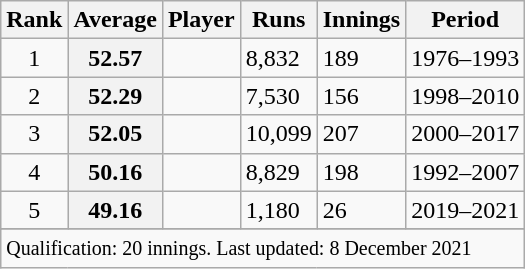<table class="wikitable plainrowheaders sortable">
<tr>
<th scope="col">Rank</th>
<th scope="col">Average</th>
<th scope="col">Player</th>
<th scope="col">Runs</th>
<th scope="col">Innings</th>
<th scope="col">Period</th>
</tr>
<tr>
<td align=center>1</td>
<th scope="row" style="text-align:center;">52.57</th>
<td></td>
<td>8,832</td>
<td>189</td>
<td>1976–1993</td>
</tr>
<tr>
<td align=center>2</td>
<th scope="row" style="text-align:center;">52.29</th>
<td></td>
<td>7,530</td>
<td>156</td>
<td>1998–2010</td>
</tr>
<tr>
<td align=center>3</td>
<th scope="row" style="text-align:center;">52.05</th>
<td></td>
<td>10,099</td>
<td>207</td>
<td>2000–2017</td>
</tr>
<tr>
<td align=center>4</td>
<th scope="row" style="text-align:center;">50.16</th>
<td></td>
<td>8,829</td>
<td>198</td>
<td>1992–2007</td>
</tr>
<tr>
<td align=center>5</td>
<th scope="row" style="text-align:center;">49.16</th>
<td> </td>
<td>1,180</td>
<td>26</td>
<td>2019–2021</td>
</tr>
<tr>
</tr>
<tr class=sortbottom>
<td colspan=6><small>Qualification: 20 innings. Last updated: 8 December 2021</small></td>
</tr>
</table>
